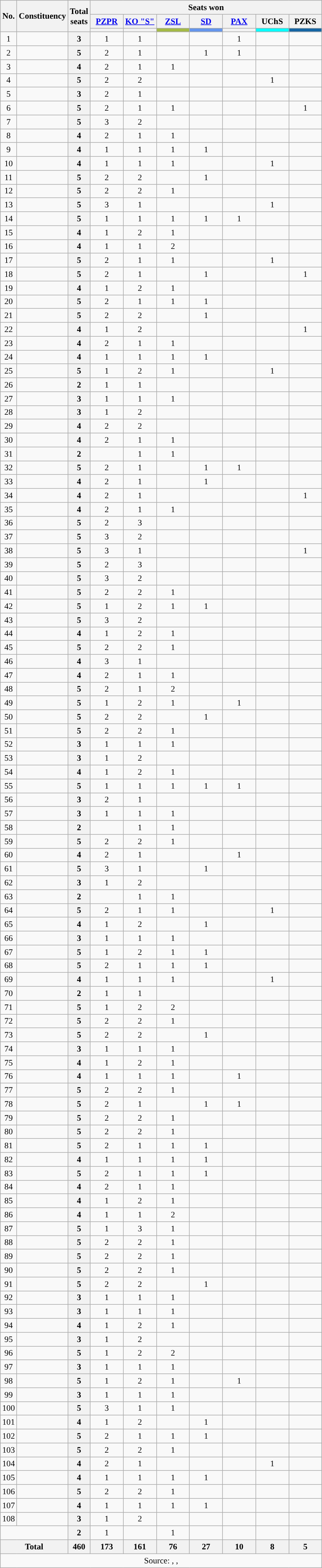<table class="wikitable" style="text-align:center; font-size: 0.9em;">
<tr>
<th rowspan="3">No.</th>
<th rowspan="3">Constituency</th>
<th rowspan="3">Total<br>seats</th>
<th colspan="7">Seats won</th>
</tr>
<tr>
<th class="unsortable" style="width:50px;"><a href='#'>PZPR</a></th>
<th class="unsortable" style="width:50px;"><a href='#'>KO "S"</a></th>
<th class="unsortable" style="width:50px;"><a href='#'>ZSL</a></th>
<th class="unsortable" style="width:50px;"><a href='#'>SD</a></th>
<th class="unsortable" style="width:50px;"><a href='#'>PAX</a></th>
<th class="unsortable" style="width:50px;">UChS</th>
<th class="unsortable" style="width:50px;">PZKS</th>
</tr>
<tr>
<th style="background:"></th>
<th style="background:"></th>
<th style="background:#A4BA45;"></th>
<th style="background:#6495ED;"></th>
<th style="background:"></th>
<th style="background:#00FFFF;"></th>
<th style="background:#1465A4;"></th>
</tr>
<tr>
<td>1</td>
<td></td>
<th>3</th>
<td>1</td>
<td>1</td>
<td></td>
<td></td>
<td>1</td>
<td></td>
<td></td>
</tr>
<tr>
<td>2</td>
<td></td>
<th>5</th>
<td>2</td>
<td>1</td>
<td></td>
<td>1</td>
<td>1</td>
<td></td>
<td></td>
</tr>
<tr>
<td>3</td>
<td></td>
<th>4</th>
<td>2</td>
<td>1</td>
<td>1</td>
<td></td>
<td></td>
<td></td>
<td></td>
</tr>
<tr>
<td>4</td>
<td></td>
<th>5</th>
<td>2</td>
<td>2</td>
<td></td>
<td></td>
<td></td>
<td>1</td>
<td></td>
</tr>
<tr>
<td>5</td>
<td></td>
<th>3</th>
<td>2</td>
<td>1</td>
<td></td>
<td></td>
<td></td>
<td></td>
<td></td>
</tr>
<tr>
<td>6</td>
<td></td>
<th>5</th>
<td>2</td>
<td>1</td>
<td>1</td>
<td></td>
<td></td>
<td></td>
<td>1</td>
</tr>
<tr>
<td>7</td>
<td></td>
<th>5</th>
<td>3</td>
<td>2</td>
<td></td>
<td></td>
<td></td>
<td></td>
<td></td>
</tr>
<tr>
<td>8</td>
<td></td>
<th>4</th>
<td>2</td>
<td>1</td>
<td>1</td>
<td></td>
<td></td>
<td></td>
<td></td>
</tr>
<tr>
<td>9</td>
<td></td>
<th>4</th>
<td>1</td>
<td>1</td>
<td>1</td>
<td>1</td>
<td></td>
<td></td>
<td></td>
</tr>
<tr>
<td>10</td>
<td></td>
<th>4</th>
<td>1</td>
<td>1</td>
<td>1</td>
<td></td>
<td></td>
<td>1</td>
<td></td>
</tr>
<tr>
<td>11</td>
<td></td>
<th>5</th>
<td>2</td>
<td>2</td>
<td></td>
<td>1</td>
<td></td>
<td></td>
<td></td>
</tr>
<tr>
<td>12</td>
<td></td>
<th>5</th>
<td>2</td>
<td>2</td>
<td>1</td>
<td></td>
<td></td>
<td></td>
<td></td>
</tr>
<tr>
<td>13</td>
<td></td>
<th>5</th>
<td>3</td>
<td>1</td>
<td></td>
<td></td>
<td></td>
<td>1</td>
<td></td>
</tr>
<tr>
<td>14</td>
<td></td>
<th>5</th>
<td>1</td>
<td>1</td>
<td>1</td>
<td>1</td>
<td>1</td>
<td></td>
<td></td>
</tr>
<tr>
<td>15</td>
<td></td>
<th>4</th>
<td>1</td>
<td>2</td>
<td>1</td>
<td></td>
<td></td>
<td></td>
<td></td>
</tr>
<tr>
<td>16</td>
<td></td>
<th>4</th>
<td>1</td>
<td>1</td>
<td>2</td>
<td></td>
<td></td>
<td></td>
<td></td>
</tr>
<tr>
<td>17</td>
<td></td>
<th>5</th>
<td>2</td>
<td>1</td>
<td>1</td>
<td></td>
<td></td>
<td>1</td>
<td></td>
</tr>
<tr>
<td>18</td>
<td></td>
<th>5</th>
<td>2</td>
<td>1</td>
<td></td>
<td>1</td>
<td></td>
<td></td>
<td>1</td>
</tr>
<tr>
<td>19</td>
<td></td>
<th>4</th>
<td>1</td>
<td>2</td>
<td>1</td>
<td></td>
<td></td>
<td></td>
<td></td>
</tr>
<tr>
<td>20</td>
<td></td>
<th>5</th>
<td>2</td>
<td>1</td>
<td>1</td>
<td>1</td>
<td></td>
<td></td>
<td></td>
</tr>
<tr>
<td>21</td>
<td></td>
<th>5</th>
<td>2</td>
<td>2</td>
<td></td>
<td>1</td>
<td></td>
<td></td>
<td></td>
</tr>
<tr>
<td>22</td>
<td></td>
<th>4</th>
<td>1</td>
<td>2</td>
<td></td>
<td></td>
<td></td>
<td></td>
<td>1</td>
</tr>
<tr>
<td>23</td>
<td></td>
<th>4</th>
<td>2</td>
<td>1</td>
<td>1</td>
<td></td>
<td></td>
<td></td>
<td></td>
</tr>
<tr>
<td>24</td>
<td></td>
<th>4</th>
<td>1</td>
<td>1</td>
<td>1</td>
<td>1</td>
<td></td>
<td></td>
<td></td>
</tr>
<tr>
<td>25</td>
<td></td>
<th>5</th>
<td>1</td>
<td>2</td>
<td>1</td>
<td></td>
<td></td>
<td>1</td>
<td></td>
</tr>
<tr>
<td>26</td>
<td></td>
<th>2</th>
<td>1</td>
<td>1</td>
<td></td>
<td></td>
<td></td>
<td></td>
<td></td>
</tr>
<tr>
<td>27</td>
<td></td>
<th>3</th>
<td>1</td>
<td>1</td>
<td>1</td>
<td></td>
<td></td>
<td></td>
<td></td>
</tr>
<tr>
<td>28</td>
<td></td>
<th>3</th>
<td>1</td>
<td>2</td>
<td></td>
<td></td>
<td></td>
<td></td>
<td></td>
</tr>
<tr>
<td>29</td>
<td></td>
<th>4</th>
<td>2</td>
<td>2</td>
<td></td>
<td></td>
<td></td>
<td></td>
<td></td>
</tr>
<tr>
<td>30</td>
<td></td>
<th>4</th>
<td>2</td>
<td>1</td>
<td>1</td>
<td></td>
<td></td>
<td></td>
<td></td>
</tr>
<tr>
<td>31</td>
<td></td>
<th>2</th>
<td></td>
<td>1</td>
<td>1</td>
<td></td>
<td></td>
<td></td>
<td></td>
</tr>
<tr>
<td>32</td>
<td></td>
<th>5</th>
<td>2</td>
<td>1</td>
<td></td>
<td>1</td>
<td>1</td>
<td></td>
<td></td>
</tr>
<tr>
<td>33</td>
<td></td>
<th>4</th>
<td>2</td>
<td>1</td>
<td></td>
<td>1</td>
<td></td>
<td></td>
<td></td>
</tr>
<tr>
<td>34</td>
<td></td>
<th>4</th>
<td>2</td>
<td>1</td>
<td></td>
<td></td>
<td></td>
<td></td>
<td>1</td>
</tr>
<tr>
<td>35</td>
<td></td>
<th>4</th>
<td>2</td>
<td>1</td>
<td>1</td>
<td></td>
<td></td>
<td></td>
<td></td>
</tr>
<tr>
<td>36</td>
<td></td>
<th>5</th>
<td>2</td>
<td>3</td>
<td></td>
<td></td>
<td></td>
<td></td>
<td></td>
</tr>
<tr>
<td>37</td>
<td></td>
<th>5</th>
<td>3</td>
<td>2</td>
<td></td>
<td></td>
<td></td>
<td></td>
<td></td>
</tr>
<tr>
<td>38</td>
<td></td>
<th>5</th>
<td>3</td>
<td>1</td>
<td></td>
<td></td>
<td></td>
<td></td>
<td>1</td>
</tr>
<tr>
<td>39</td>
<td></td>
<th>5</th>
<td>2</td>
<td>3</td>
<td></td>
<td></td>
<td></td>
<td></td>
<td></td>
</tr>
<tr>
<td>40</td>
<td></td>
<th>5</th>
<td>3</td>
<td>2</td>
<td></td>
<td></td>
<td></td>
<td></td>
<td></td>
</tr>
<tr>
<td>41</td>
<td></td>
<th>5</th>
<td>2</td>
<td>2</td>
<td>1</td>
<td></td>
<td></td>
<td></td>
<td></td>
</tr>
<tr>
<td>42</td>
<td></td>
<th>5</th>
<td>1</td>
<td>2</td>
<td>1</td>
<td>1</td>
<td></td>
<td></td>
<td></td>
</tr>
<tr>
<td>43</td>
<td></td>
<th>5</th>
<td>3</td>
<td>2</td>
<td></td>
<td></td>
<td></td>
<td></td>
<td></td>
</tr>
<tr>
<td>44</td>
<td></td>
<th>4</th>
<td>1</td>
<td>2</td>
<td>1</td>
<td></td>
<td></td>
<td></td>
<td></td>
</tr>
<tr>
<td>45</td>
<td></td>
<th>5</th>
<td>2</td>
<td>2</td>
<td>1</td>
<td></td>
<td></td>
<td></td>
<td></td>
</tr>
<tr>
<td>46</td>
<td></td>
<th>4</th>
<td>3</td>
<td>1</td>
<td></td>
<td></td>
<td></td>
<td></td>
<td></td>
</tr>
<tr>
<td>47</td>
<td></td>
<th>4</th>
<td>2</td>
<td>1</td>
<td>1</td>
<td></td>
<td></td>
<td></td>
<td></td>
</tr>
<tr>
<td>48</td>
<td></td>
<th>5</th>
<td>2</td>
<td>1</td>
<td>2</td>
<td></td>
<td></td>
<td></td>
<td></td>
</tr>
<tr>
<td>49</td>
<td></td>
<th>5</th>
<td>1</td>
<td>2</td>
<td>1</td>
<td></td>
<td>1</td>
<td></td>
<td></td>
</tr>
<tr>
<td>50</td>
<td></td>
<th>5</th>
<td>2</td>
<td>2</td>
<td></td>
<td>1</td>
<td></td>
<td></td>
<td></td>
</tr>
<tr>
<td>51</td>
<td></td>
<th>5</th>
<td>2</td>
<td>2</td>
<td>1</td>
<td></td>
<td></td>
<td></td>
<td></td>
</tr>
<tr>
<td>52</td>
<td></td>
<th>3</th>
<td>1</td>
<td>1</td>
<td>1</td>
<td></td>
<td></td>
<td></td>
<td></td>
</tr>
<tr>
<td>53</td>
<td></td>
<th>3</th>
<td>1</td>
<td>2</td>
<td></td>
<td></td>
<td></td>
<td></td>
<td></td>
</tr>
<tr>
<td>54</td>
<td></td>
<th>4</th>
<td>1</td>
<td>2</td>
<td>1</td>
<td></td>
<td></td>
<td></td>
<td></td>
</tr>
<tr>
<td>55</td>
<td></td>
<th>5</th>
<td>1</td>
<td>1</td>
<td>1</td>
<td>1</td>
<td>1</td>
<td></td>
<td></td>
</tr>
<tr>
<td>56</td>
<td></td>
<th>3</th>
<td>2</td>
<td>1</td>
<td></td>
<td></td>
<td></td>
<td></td>
<td></td>
</tr>
<tr>
<td>57</td>
<td></td>
<th>3</th>
<td>1</td>
<td>1</td>
<td>1</td>
<td></td>
<td></td>
<td></td>
<td></td>
</tr>
<tr>
<td>58</td>
<td></td>
<th>2</th>
<td></td>
<td>1</td>
<td>1</td>
<td></td>
<td></td>
<td></td>
<td></td>
</tr>
<tr>
<td>59</td>
<td></td>
<th>5</th>
<td>2</td>
<td>2</td>
<td>1</td>
<td></td>
<td></td>
<td></td>
<td></td>
</tr>
<tr>
<td>60</td>
<td></td>
<th>4</th>
<td>2</td>
<td>1</td>
<td></td>
<td></td>
<td>1</td>
<td></td>
<td></td>
</tr>
<tr>
<td>61</td>
<td></td>
<th>5</th>
<td>3</td>
<td>1</td>
<td></td>
<td>1</td>
<td></td>
<td></td>
<td></td>
</tr>
<tr>
<td>62</td>
<td></td>
<th>3</th>
<td>1</td>
<td>2</td>
<td></td>
<td></td>
<td></td>
<td></td>
<td></td>
</tr>
<tr>
<td>63</td>
<td></td>
<th>2</th>
<td></td>
<td>1</td>
<td>1</td>
<td></td>
<td></td>
<td></td>
<td></td>
</tr>
<tr>
<td>64</td>
<td></td>
<th>5</th>
<td>2</td>
<td>1</td>
<td>1</td>
<td></td>
<td></td>
<td>1</td>
<td></td>
</tr>
<tr>
<td>65</td>
<td></td>
<th>4</th>
<td>1</td>
<td>2</td>
<td></td>
<td>1</td>
<td></td>
<td></td>
<td></td>
</tr>
<tr>
<td>66</td>
<td></td>
<th>3</th>
<td>1</td>
<td>1</td>
<td>1</td>
<td></td>
<td></td>
<td></td>
<td></td>
</tr>
<tr>
<td>67</td>
<td></td>
<th>5</th>
<td>1</td>
<td>2</td>
<td>1</td>
<td>1</td>
<td></td>
<td></td>
<td></td>
</tr>
<tr>
<td>68</td>
<td></td>
<th>5</th>
<td>2</td>
<td>1</td>
<td>1</td>
<td>1</td>
<td></td>
<td></td>
<td></td>
</tr>
<tr>
<td>69</td>
<td></td>
<th>4</th>
<td>1</td>
<td>1</td>
<td>1</td>
<td></td>
<td></td>
<td>1</td>
<td></td>
</tr>
<tr>
<td>70</td>
<td></td>
<th>2</th>
<td>1</td>
<td>1</td>
<td></td>
<td></td>
<td></td>
<td></td>
<td></td>
</tr>
<tr>
<td>71</td>
<td></td>
<th>5</th>
<td>1</td>
<td>2</td>
<td>2</td>
<td></td>
<td></td>
<td></td>
<td></td>
</tr>
<tr>
<td>72</td>
<td></td>
<th>5</th>
<td>2</td>
<td>2</td>
<td>1</td>
<td></td>
<td></td>
<td></td>
<td></td>
</tr>
<tr>
<td>73</td>
<td></td>
<th>5</th>
<td>2</td>
<td>2</td>
<td></td>
<td>1</td>
<td></td>
<td></td>
<td></td>
</tr>
<tr>
<td>74</td>
<td></td>
<th>3</th>
<td>1</td>
<td>1</td>
<td>1</td>
<td></td>
<td></td>
<td></td>
<td></td>
</tr>
<tr>
<td>75</td>
<td></td>
<th>4</th>
<td>1</td>
<td>2</td>
<td>1</td>
<td></td>
<td></td>
<td></td>
<td></td>
</tr>
<tr>
<td>76</td>
<td></td>
<th>4</th>
<td>1</td>
<td>1</td>
<td>1</td>
<td></td>
<td>1</td>
<td></td>
<td></td>
</tr>
<tr>
<td>77</td>
<td></td>
<th>5</th>
<td>2</td>
<td>2</td>
<td>1</td>
<td></td>
<td></td>
<td></td>
<td></td>
</tr>
<tr>
<td>78</td>
<td></td>
<th>5</th>
<td>2</td>
<td>1</td>
<td></td>
<td>1</td>
<td>1</td>
<td></td>
<td></td>
</tr>
<tr>
<td>79</td>
<td></td>
<th>5</th>
<td>2</td>
<td>2</td>
<td>1</td>
<td></td>
<td></td>
<td></td>
<td></td>
</tr>
<tr>
<td>80</td>
<td></td>
<th>5</th>
<td>2</td>
<td>2</td>
<td>1</td>
<td></td>
<td></td>
<td></td>
<td></td>
</tr>
<tr>
<td>81</td>
<td></td>
<th>5</th>
<td>2</td>
<td>1</td>
<td>1</td>
<td>1</td>
<td></td>
<td></td>
<td></td>
</tr>
<tr>
<td>82</td>
<td></td>
<th>4</th>
<td>1</td>
<td>1</td>
<td>1</td>
<td>1</td>
<td></td>
<td></td>
<td></td>
</tr>
<tr>
<td>83</td>
<td></td>
<th>5</th>
<td>2</td>
<td>1</td>
<td>1</td>
<td>1</td>
<td></td>
<td></td>
<td></td>
</tr>
<tr>
<td>84</td>
<td></td>
<th>4</th>
<td>2</td>
<td>1</td>
<td>1</td>
<td></td>
<td></td>
<td></td>
<td></td>
</tr>
<tr>
<td>85</td>
<td></td>
<th>4</th>
<td>1</td>
<td>2</td>
<td>1</td>
<td></td>
<td></td>
<td></td>
<td></td>
</tr>
<tr>
<td>86</td>
<td></td>
<th>4</th>
<td>1</td>
<td>1</td>
<td>2</td>
<td></td>
<td></td>
<td></td>
<td></td>
</tr>
<tr>
<td>87</td>
<td></td>
<th>5</th>
<td>1</td>
<td>3</td>
<td>1</td>
<td></td>
<td></td>
<td></td>
<td></td>
</tr>
<tr>
<td>88</td>
<td></td>
<th>5</th>
<td>2</td>
<td>2</td>
<td>1</td>
<td></td>
<td></td>
<td></td>
<td></td>
</tr>
<tr>
<td>89</td>
<td></td>
<th>5</th>
<td>2</td>
<td>2</td>
<td>1</td>
<td></td>
<td></td>
<td></td>
<td></td>
</tr>
<tr>
<td>90</td>
<td></td>
<th>5</th>
<td>2</td>
<td>2</td>
<td>1</td>
<td></td>
<td></td>
<td></td>
<td></td>
</tr>
<tr>
<td>91</td>
<td></td>
<th>5</th>
<td>2</td>
<td>2</td>
<td></td>
<td>1</td>
<td></td>
<td></td>
<td></td>
</tr>
<tr>
<td>92</td>
<td></td>
<th>3</th>
<td>1</td>
<td>1</td>
<td>1</td>
<td></td>
<td></td>
<td></td>
<td></td>
</tr>
<tr>
<td>93</td>
<td></td>
<th>3</th>
<td>1</td>
<td>1</td>
<td>1</td>
<td></td>
<td></td>
<td></td>
<td></td>
</tr>
<tr>
<td>94</td>
<td></td>
<th>4</th>
<td>1</td>
<td>2</td>
<td>1</td>
<td></td>
<td></td>
<td></td>
<td></td>
</tr>
<tr>
<td>95</td>
<td></td>
<th>3</th>
<td>1</td>
<td>2</td>
<td></td>
<td></td>
<td></td>
<td></td>
<td></td>
</tr>
<tr>
<td>96</td>
<td></td>
<th>5</th>
<td>1</td>
<td>2</td>
<td>2</td>
<td></td>
<td></td>
<td></td>
<td></td>
</tr>
<tr>
<td>97</td>
<td></td>
<th>3</th>
<td>1</td>
<td>1</td>
<td>1</td>
<td></td>
<td></td>
<td></td>
<td></td>
</tr>
<tr>
<td>98</td>
<td></td>
<th>5</th>
<td>1</td>
<td>2</td>
<td>1</td>
<td></td>
<td>1</td>
<td></td>
<td></td>
</tr>
<tr>
<td>99</td>
<td></td>
<th>3</th>
<td>1</td>
<td>1</td>
<td>1</td>
<td></td>
<td></td>
<td></td>
<td></td>
</tr>
<tr>
<td>100</td>
<td></td>
<th>5</th>
<td>3</td>
<td>1</td>
<td>1</td>
<td></td>
<td></td>
<td></td>
<td></td>
</tr>
<tr>
<td>101</td>
<td></td>
<th>4</th>
<td>1</td>
<td>2</td>
<td></td>
<td>1</td>
<td></td>
<td></td>
<td></td>
</tr>
<tr>
<td>102</td>
<td></td>
<th>5</th>
<td>2</td>
<td>1</td>
<td>1</td>
<td>1</td>
<td></td>
<td></td>
<td></td>
</tr>
<tr>
<td>103</td>
<td></td>
<th>5</th>
<td>2</td>
<td>2</td>
<td>1</td>
<td></td>
<td></td>
<td></td>
<td></td>
</tr>
<tr>
<td>104</td>
<td></td>
<th>4</th>
<td>2</td>
<td>1</td>
<td></td>
<td></td>
<td></td>
<td>1</td>
<td></td>
</tr>
<tr>
<td>105</td>
<td></td>
<th>4</th>
<td>1</td>
<td>1</td>
<td>1</td>
<td>1</td>
<td></td>
<td></td>
<td></td>
</tr>
<tr>
<td>106</td>
<td></td>
<th>5</th>
<td>2</td>
<td>2</td>
<td>1</td>
<td></td>
<td></td>
<td></td>
<td></td>
</tr>
<tr>
<td>107</td>
<td></td>
<th>4</th>
<td>1</td>
<td>1</td>
<td>1</td>
<td>1</td>
<td></td>
<td></td>
<td></td>
</tr>
<tr>
<td>108</td>
<td></td>
<th>3</th>
<td>1</td>
<td>2</td>
<td></td>
<td></td>
<td></td>
<td></td>
<td></td>
</tr>
<tr>
<td colspan="2"></td>
<th>2</th>
<td>1</td>
<td></td>
<td>1</td>
<td></td>
<td></td>
<td></td>
<td></td>
</tr>
<tr>
<th colspan="2">Total</th>
<th>460</th>
<th>173</th>
<th>161</th>
<th>76</th>
<th>27</th>
<th>10</th>
<th>8</th>
<th>5</th>
</tr>
<tr>
<td colspan="10">Source: , , </td>
</tr>
</table>
